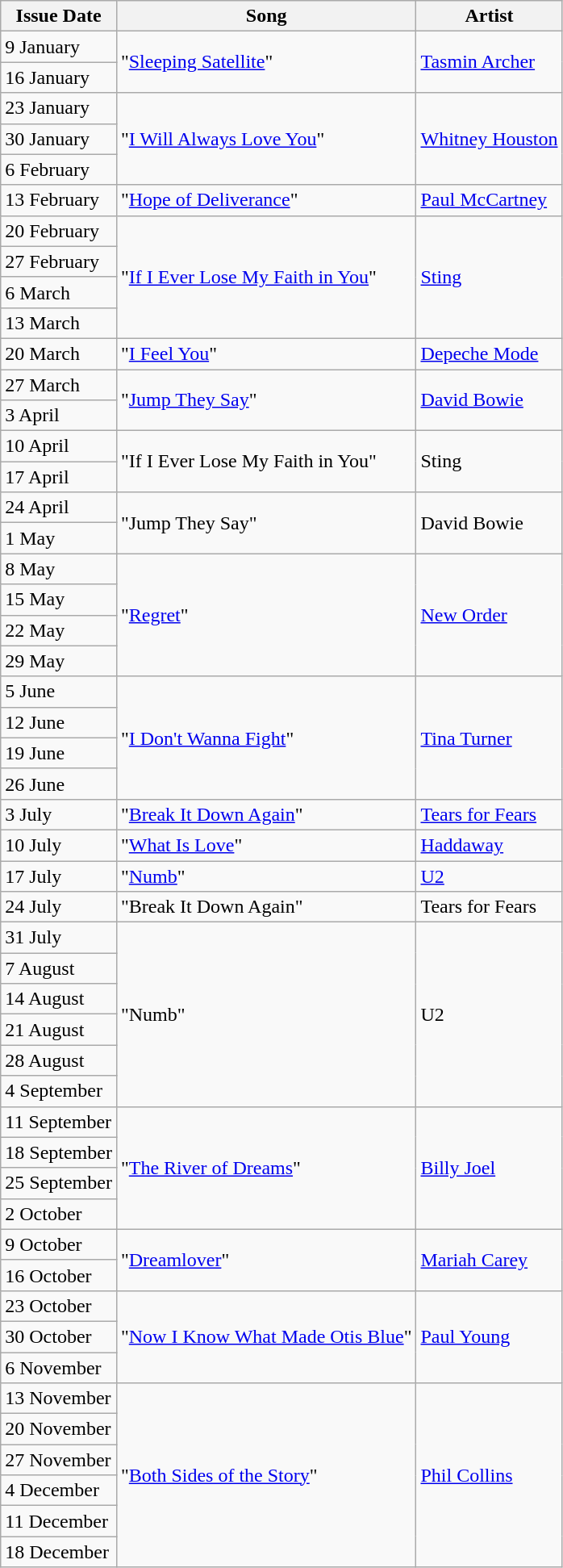<table class="wikitable">
<tr>
<th>Issue Date</th>
<th>Song</th>
<th>Artist</th>
</tr>
<tr>
<td>9 January</td>
<td rowspan=2>"<a href='#'>Sleeping Satellite</a>"</td>
<td rowspan=2><a href='#'>Tasmin Archer</a></td>
</tr>
<tr>
<td>16 January</td>
</tr>
<tr>
<td>23 January</td>
<td rowspan=3>"<a href='#'>I Will Always Love You</a>"</td>
<td rowspan=3><a href='#'>Whitney Houston</a></td>
</tr>
<tr>
<td>30 January</td>
</tr>
<tr>
<td>6 February</td>
</tr>
<tr>
<td>13 February</td>
<td rowspan=1>"<a href='#'>Hope of Deliverance</a>"</td>
<td rowspan=1><a href='#'>Paul McCartney</a></td>
</tr>
<tr>
<td>20 February</td>
<td rowspan=4>"<a href='#'>If I Ever Lose My Faith in You</a>"</td>
<td rowspan=4><a href='#'>Sting</a></td>
</tr>
<tr>
<td>27 February</td>
</tr>
<tr>
<td>6 March</td>
</tr>
<tr>
<td>13 March</td>
</tr>
<tr>
<td>20 March</td>
<td rowspan=1>"<a href='#'>I Feel You</a>"</td>
<td rowspan=1><a href='#'>Depeche Mode</a></td>
</tr>
<tr>
<td>27 March</td>
<td rowspan=2>"<a href='#'>Jump They Say</a>"</td>
<td rowspan=2><a href='#'>David Bowie</a></td>
</tr>
<tr>
<td>3 April</td>
</tr>
<tr>
<td>10 April</td>
<td rowspan=2>"If I Ever Lose My Faith in You"</td>
<td rowspan=2>Sting</td>
</tr>
<tr>
<td>17 April</td>
</tr>
<tr>
<td>24 April</td>
<td rowspan=2>"Jump They Say"</td>
<td rowspan=2>David Bowie</td>
</tr>
<tr>
<td>1 May</td>
</tr>
<tr>
<td>8 May</td>
<td rowspan=4>"<a href='#'>Regret</a>"</td>
<td rowspan=4><a href='#'>New Order</a></td>
</tr>
<tr>
<td>15 May</td>
</tr>
<tr>
<td>22 May</td>
</tr>
<tr>
<td>29 May</td>
</tr>
<tr>
<td>5 June</td>
<td rowspan=4>"<a href='#'>I Don't Wanna Fight</a>"</td>
<td rowspan=4><a href='#'>Tina Turner</a></td>
</tr>
<tr>
<td>12 June</td>
</tr>
<tr>
<td>19 June</td>
</tr>
<tr>
<td>26 June</td>
</tr>
<tr>
<td>3 July</td>
<td rowspan=1>"<a href='#'>Break It Down Again</a>"</td>
<td rowspan=1><a href='#'>Tears for Fears</a></td>
</tr>
<tr>
<td>10 July</td>
<td rowspan=1>"<a href='#'>What Is Love</a>"</td>
<td rowspan=1><a href='#'>Haddaway</a></td>
</tr>
<tr>
<td>17 July</td>
<td rowspan=1>"<a href='#'>Numb</a>"</td>
<td rowspan=1><a href='#'>U2</a></td>
</tr>
<tr>
<td>24 July</td>
<td rowspan=1>"Break It Down Again"</td>
<td rowspan=1>Tears for Fears</td>
</tr>
<tr>
<td>31 July</td>
<td rowspan=6>"Numb"</td>
<td rowspan=6>U2</td>
</tr>
<tr>
<td>7 August</td>
</tr>
<tr>
<td>14 August</td>
</tr>
<tr>
<td>21 August</td>
</tr>
<tr>
<td>28 August</td>
</tr>
<tr>
<td>4 September</td>
</tr>
<tr>
<td>11 September</td>
<td rowspan=4>"<a href='#'>The River of Dreams</a>"</td>
<td rowspan=4><a href='#'>Billy Joel</a></td>
</tr>
<tr>
<td>18 September</td>
</tr>
<tr>
<td>25 September</td>
</tr>
<tr>
<td>2 October</td>
</tr>
<tr>
<td>9 October</td>
<td rowspan=2>"<a href='#'>Dreamlover</a>"</td>
<td rowspan=2><a href='#'>Mariah Carey</a></td>
</tr>
<tr>
<td>16 October</td>
</tr>
<tr>
<td>23 October</td>
<td rowspan=3>"<a href='#'>Now I Know What Made Otis Blue</a>"</td>
<td rowspan=3><a href='#'>Paul Young</a></td>
</tr>
<tr>
<td>30 October</td>
</tr>
<tr>
<td>6 November</td>
</tr>
<tr>
<td>13 November</td>
<td rowspan=6>"<a href='#'>Both Sides of the Story</a>"</td>
<td rowspan=6><a href='#'>Phil Collins</a></td>
</tr>
<tr>
<td>20 November</td>
</tr>
<tr>
<td>27 November</td>
</tr>
<tr>
<td>4 December</td>
</tr>
<tr>
<td>11 December</td>
</tr>
<tr>
<td>18 December</td>
</tr>
</table>
